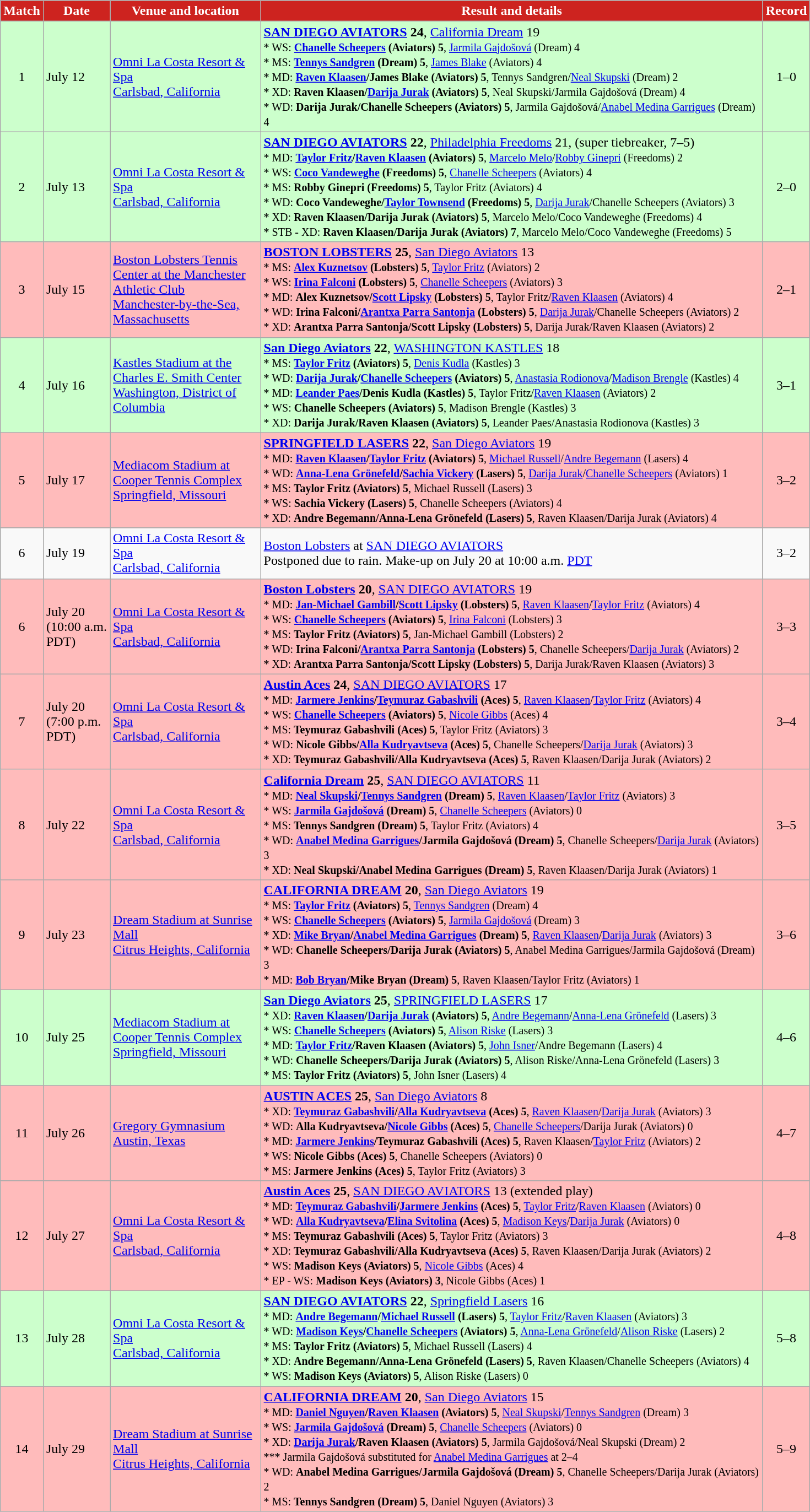<table class="wikitable" style="text-align:left">
<tr>
<th style="background:#CD231F; color:white" width="25px">Match</th>
<th style="background:#CD231F; color:white" width="60px">Date</th>
<th style="background:#CD231F; color:white" width="175px">Venue and location</th>
<th style="background:#CD231F; color:white" width="600px">Result and details</th>
<th style="background:#CD231F; color:white" width="25px">Record</th>
</tr>
<tr bgcolor="CCFFCC">
<td style="text-align:center">1</td>
<td>July 12</td>
<td><a href='#'>Omni La Costa Resort & Spa</a><br><a href='#'>Carlsbad, California</a></td>
<td><strong><a href='#'>SAN DIEGO AVIATORS</a> 24</strong>, <a href='#'>California Dream</a> 19<br><small>* WS: <strong><a href='#'>Chanelle Scheepers</a> (Aviators) 5</strong>, <a href='#'>Jarmila Gajdošová</a> (Dream) 4<br>* MS: <strong><a href='#'>Tennys Sandgren</a> (Dream) 5</strong>, <a href='#'>James Blake</a> (Aviators) 4<br>* MD: <strong><a href='#'>Raven Klaasen</a>/James Blake (Aviators) 5</strong>, Tennys Sandgren/<a href='#'>Neal Skupski</a> (Dream) 2<br>* XD: <strong>Raven Klaasen/<a href='#'>Darija Jurak</a> (Aviators) 5</strong>, Neal Skupski/Jarmila Gajdošová (Dream) 4<br>* WD: <strong>Darija Jurak/Chanelle Scheepers (Aviators) 5</strong>, Jarmila Gajdošová/<a href='#'>Anabel Medina Garrigues</a> (Dream) 4</small></td>
<td style="text-align:center">1–0</td>
</tr>
<tr bgcolor="CCFFCC">
<td style="text-align:center">2</td>
<td>July 13</td>
<td><a href='#'>Omni La Costa Resort & Spa</a><br><a href='#'>Carlsbad, California</a></td>
<td><strong><a href='#'>SAN DIEGO AVIATORS</a> 22</strong>, <a href='#'>Philadelphia Freedoms</a> 21, (super tiebreaker, 7–5)<br><small>* MD: <strong><a href='#'>Taylor Fritz</a>/<a href='#'>Raven Klaasen</a> (Aviators) 5</strong>, <a href='#'>Marcelo Melo</a>/<a href='#'>Robby Ginepri</a> (Freedoms) 2<br>* WS: <strong><a href='#'>Coco Vandeweghe</a> (Freedoms) 5</strong>, <a href='#'>Chanelle Scheepers</a> (Aviators) 4<br>* MS: <strong>Robby Ginepri (Freedoms) 5</strong>, Taylor Fritz (Aviators) 4<br>* WD: <strong>Coco Vandeweghe/<a href='#'>Taylor Townsend</a> (Freedoms) 5</strong>, <a href='#'>Darija Jurak</a>/Chanelle Scheepers (Aviators) 3<br>* XD: <strong>Raven Klaasen/Darija Jurak (Aviators) 5</strong>, Marcelo Melo/Coco Vandeweghe (Freedoms) 4<br>* STB - XD: <strong>Raven Klaasen/Darija Jurak (Aviators) 7</strong>, Marcelo Melo/Coco Vandeweghe (Freedoms) 5</small></td>
<td style="text-align:center">2–0</td>
</tr>
<tr bgcolor="FFBBBB">
<td style="text-align:center">3</td>
<td>July 15</td>
<td><a href='#'>Boston Lobsters Tennis Center at the Manchester Athletic Club</a><br><a href='#'>Manchester-by-the-Sea, Massachusetts</a></td>
<td><strong><a href='#'>BOSTON LOBSTERS</a> 25</strong>, <a href='#'>San Diego Aviators</a> 13<br><small>* MS: <strong><a href='#'>Alex Kuznetsov</a> (Lobsters) 5</strong>, <a href='#'>Taylor Fritz</a> (Aviators) 2<br>* WS: <strong><a href='#'>Irina Falconi</a> (Lobsters) 5</strong>, <a href='#'>Chanelle Scheepers</a> (Aviators) 3<br>* MD: <strong>Alex Kuznetsov/<a href='#'>Scott Lipsky</a> (Lobsters) 5</strong>, Taylor Fritz/<a href='#'>Raven Klaasen</a> (Aviators) 4<br>* WD: <strong>Irina Falconi/<a href='#'>Arantxa Parra Santonja</a> (Lobsters) 5</strong>, <a href='#'>Darija Jurak</a>/Chanelle Scheepers (Aviators) 2<br>* XD: <strong>Arantxa Parra Santonja/Scott Lipsky (Lobsters) 5</strong>, Darija Jurak/Raven Klaasen (Aviators) 2</small></td>
<td style="text-align:center">2–1</td>
</tr>
<tr bgcolor="CCFFCC">
<td style="text-align:center">4</td>
<td>July 16</td>
<td><a href='#'>Kastles Stadium at the Charles E. Smith Center</a><br><a href='#'>Washington, District of Columbia</a></td>
<td><strong><a href='#'>San Diego Aviators</a> 22</strong>, <a href='#'>WASHINGTON KASTLES</a> 18<br><small>* MS: <strong><a href='#'>Taylor Fritz</a> (Aviators) 5</strong>, <a href='#'>Denis Kudla</a> (Kastles) 3<br>* WD: <strong><a href='#'>Darija Jurak</a>/<a href='#'>Chanelle Scheepers</a> (Aviators) 5</strong>, <a href='#'>Anastasia Rodionova</a>/<a href='#'>Madison Brengle</a> (Kastles) 4<br>* MD: <strong><a href='#'>Leander Paes</a>/Denis Kudla (Kastles) 5</strong>, Taylor Fritz/<a href='#'>Raven Klaasen</a> (Aviators) 2<br>* WS: <strong>Chanelle Scheepers (Aviators) 5</strong>, Madison Brengle (Kastles) 3<br>* XD: <strong>Darija Jurak/Raven Klaasen (Aviators) 5</strong>, Leander Paes/Anastasia Rodionova (Kastles) 3</small></td>
<td style="text-align:center">3–1</td>
</tr>
<tr bgcolor="FFBBBB">
<td style="text-align:center">5</td>
<td>July 17</td>
<td><a href='#'>Mediacom Stadium at Cooper Tennis Complex</a><br><a href='#'>Springfield, Missouri</a></td>
<td><strong><a href='#'>SPRINGFIELD LASERS</a> 22</strong>, <a href='#'>San Diego Aviators</a> 19<br><small>* MD: <strong><a href='#'>Raven Klaasen</a>/<a href='#'>Taylor Fritz</a> (Aviators) 5</strong>, <a href='#'>Michael Russell</a>/<a href='#'>Andre Begemann</a> (Lasers) 4<br>* WD: <strong><a href='#'>Anna-Lena Grönefeld</a>/<a href='#'>Sachia Vickery</a> (Lasers) 5</strong>, <a href='#'>Darija Jurak</a>/<a href='#'>Chanelle Scheepers</a> (Aviators) 1<br>* MS: <strong>Taylor Fritz (Aviators) 5</strong>, Michael Russell (Lasers) 3<br>* WS: <strong>Sachia Vickery (Lasers) 5</strong>, Chanelle Scheepers (Aviators) 4<br>* XD: <strong>Andre Begemann/Anna-Lena Grönefeld (Lasers) 5</strong>, Raven Klaasen/Darija Jurak (Aviators) 4</small></td>
<td style="text-align:center">3–2</td>
</tr>
<tr bgcolor=>
<td style="text-align:center">6</td>
<td>July 19</td>
<td><a href='#'>Omni La Costa Resort & Spa</a><br><a href='#'>Carlsbad, California</a></td>
<td><a href='#'>Boston Lobsters</a> at <a href='#'>SAN DIEGO AVIATORS</a><br>Postponed due to rain. Make-up on July 20 at 10:00 a.m. <a href='#'>PDT</a></td>
<td style="text-align:center">3–2</td>
</tr>
<tr bgcolor="FFBBBB">
<td style="text-align:center">6</td>
<td>July 20<br>(10:00 a.m. PDT)</td>
<td><a href='#'>Omni La Costa Resort & Spa</a><br><a href='#'>Carlsbad, California</a></td>
<td><strong><a href='#'>Boston Lobsters</a> 20</strong>, <a href='#'>SAN DIEGO AVIATORS</a> 19<br><small>* MD: <strong><a href='#'>Jan-Michael Gambill</a>/<a href='#'>Scott Lipsky</a> (Lobsters) 5</strong>, <a href='#'>Raven Klaasen</a>/<a href='#'>Taylor Fritz</a> (Aviators) 4<br>* WS: <strong><a href='#'>Chanelle Scheepers</a> (Aviators) 5</strong>, <a href='#'>Irina Falconi</a> (Lobsters) 3<br>* MS: <strong>Taylor Fritz (Aviators) 5</strong>, Jan-Michael Gambill (Lobsters) 2<br>* WD: <strong>Irina Falconi/<a href='#'>Arantxa Parra Santonja</a> (Lobsters) 5</strong>, Chanelle Scheepers/<a href='#'>Darija Jurak</a> (Aviators) 2<br>* XD: <strong>Arantxa Parra Santonja/Scott Lipsky (Lobsters) 5</strong>, Darija Jurak/Raven Klaasen (Aviators) 3</small></td>
<td style="text-align:center">3–3</td>
</tr>
<tr bgcolor="FFBBBB">
<td style="text-align:center">7</td>
<td>July 20<br>(7:00 p.m. PDT)</td>
<td><a href='#'>Omni La Costa Resort & Spa</a><br><a href='#'>Carlsbad, California</a></td>
<td><strong><a href='#'>Austin Aces</a> 24</strong>, <a href='#'>SAN DIEGO AVIATORS</a> 17<br><small>* MD: <strong><a href='#'>Jarmere Jenkins</a>/<a href='#'>Teymuraz Gabashvili</a> (Aces) 5</strong>, <a href='#'>Raven Klaasen</a>/<a href='#'>Taylor Fritz</a> (Aviators) 4<br>* WS: <strong><a href='#'>Chanelle Scheepers</a> (Aviators) 5</strong>, <a href='#'>Nicole Gibbs</a> (Aces) 4<br>* MS: <strong>Teymuraz Gabashvili (Aces) 5</strong>, Taylor Fritz (Aviators) 3<br>* WD: <strong>Nicole Gibbs/<a href='#'>Alla Kudryavtseva</a> (Aces) 5</strong>, Chanelle Scheepers/<a href='#'>Darija Jurak</a> (Aviators) 3<br>* XD: <strong>Teymuraz Gabashvili/Alla Kudryavtseva (Aces) 5</strong>, Raven Klaasen/Darija Jurak (Aviators) 2</small></td>
<td style="text-align:center">3–4</td>
</tr>
<tr bgcolor="FFBBBB">
<td style="text-align:center">8</td>
<td>July 22</td>
<td><a href='#'>Omni La Costa Resort & Spa</a><br><a href='#'>Carlsbad, California</a></td>
<td><strong><a href='#'>California Dream</a> 25</strong>, <a href='#'>SAN DIEGO AVIATORS</a> 11<br><small>* MD: <strong><a href='#'>Neal Skupski</a>/<a href='#'>Tennys Sandgren</a> (Dream) 5</strong>, <a href='#'>Raven Klaasen</a>/<a href='#'>Taylor Fritz</a> (Aviators) 3<br>* WS: <strong><a href='#'>Jarmila Gajdošová</a> (Dream) 5</strong>, <a href='#'>Chanelle Scheepers</a> (Aviators) 0<br>* MS: <strong>Tennys Sandgren (Dream) 5</strong>, Taylor Fritz (Aviators) 4<br>* WD: <strong><a href='#'>Anabel Medina Garrigues</a>/Jarmila Gajdošová (Dream) 5</strong>, Chanelle Scheepers/<a href='#'>Darija Jurak</a> (Aviators) 3<br>* XD: <strong>Neal Skupski/Anabel Medina Garrigues (Dream) 5</strong>, Raven Klaasen/Darija Jurak (Aviators) 1</small></td>
<td style="text-align:center">3–5</td>
</tr>
<tr bgcolor="FFBBBB">
<td style="text-align:center">9</td>
<td>July 23</td>
<td><a href='#'>Dream Stadium at Sunrise Mall</a><br><a href='#'>Citrus Heights, California</a></td>
<td><strong><a href='#'>CALIFORNIA DREAM</a> 20</strong>, <a href='#'>San Diego Aviators</a> 19<br><small>* MS: <strong><a href='#'>Taylor Fritz</a> (Aviators) 5</strong>, <a href='#'>Tennys Sandgren</a> (Dream) 4<br>* WS: <strong><a href='#'>Chanelle Scheepers</a> (Aviators) 5</strong>, <a href='#'>Jarmila Gajdošová</a> (Dream) 3<br>* XD: <strong><a href='#'>Mike Bryan</a>/<a href='#'>Anabel Medina Garrigues</a> (Dream) 5</strong>, <a href='#'>Raven Klaasen</a>/<a href='#'>Darija Jurak</a> (Aviators) 3<br>* WD: <strong>Chanelle Scheepers/Darija Jurak (Aviators) 5</strong>, Anabel Medina Garrigues/Jarmila Gajdošová (Dream) 3<br>* MD: <strong><a href='#'>Bob Bryan</a>/Mike Bryan (Dream) 5</strong>, Raven Klaasen/Taylor Fritz (Aviators) 1</small></td>
<td style="text-align:center">3–6</td>
</tr>
<tr bgcolor="CCFFCC">
<td style="text-align:center">10</td>
<td>July 25</td>
<td><a href='#'>Mediacom Stadium at Cooper Tennis Complex</a><br><a href='#'>Springfield, Missouri</a></td>
<td><strong><a href='#'>San Diego Aviators</a> 25</strong>, <a href='#'>SPRINGFIELD LASERS</a> 17<br><small>* XD: <strong><a href='#'>Raven Klaasen</a>/<a href='#'>Darija Jurak</a> (Aviators) 5</strong>, <a href='#'>Andre Begemann</a>/<a href='#'>Anna-Lena Grönefeld</a> (Lasers) 3<br>* WS: <strong><a href='#'>Chanelle Scheepers</a> (Aviators) 5</strong>, <a href='#'>Alison Riske</a> (Lasers) 3<br>* MD: <strong><a href='#'>Taylor Fritz</a>/Raven Klaasen (Aviators) 5</strong>, <a href='#'>John Isner</a>/Andre Begemann (Lasers) 4<br>* WD: <strong>Chanelle Scheepers/Darija Jurak (Aviators) 5</strong>, Alison Riske/Anna-Lena Grönefeld (Lasers) 3<br>* MS: <strong>Taylor Fritz (Aviators) 5</strong>, John Isner (Lasers) 4</small></td>
<td style="text-align:center">4–6</td>
</tr>
<tr bgcolor="FFBBBB">
<td style="text-align:center">11</td>
<td>July 26</td>
<td><a href='#'>Gregory Gymnasium</a><br><a href='#'>Austin, Texas</a></td>
<td><strong><a href='#'>AUSTIN ACES</a> 25</strong>, <a href='#'>San Diego Aviators</a> 8<br><small>* XD: <strong><a href='#'>Teymuraz Gabashvili</a>/<a href='#'>Alla Kudryavtseva</a> (Aces) 5</strong>, <a href='#'>Raven Klaasen</a>/<a href='#'>Darija Jurak</a> (Aviators) 3<br>* WD: <strong>Alla Kudryavtseva/<a href='#'>Nicole Gibbs</a> (Aces) 5</strong>, <a href='#'>Chanelle Scheepers</a>/Darija Jurak (Aviators) 0<br>* MD: <strong><a href='#'>Jarmere Jenkins</a>/Teymuraz Gabashvili (Aces) 5</strong>, Raven Klaasen/<a href='#'>Taylor Fritz</a> (Aviators) 2<br>* WS: <strong>Nicole Gibbs (Aces) 5</strong>, Chanelle Scheepers (Aviators) 0<br>* MS: <strong>Jarmere Jenkins (Aces) 5</strong>, Taylor Fritz (Aviators) 3</small></td>
<td style="text-align:center">4–7</td>
</tr>
<tr bgcolor="FFBBBB">
<td style="text-align:center">12</td>
<td>July 27</td>
<td><a href='#'>Omni La Costa Resort & Spa</a><br><a href='#'>Carlsbad, California</a></td>
<td><strong><a href='#'>Austin Aces</a> 25</strong>, <a href='#'>SAN DIEGO AVIATORS</a> 13 (extended play)<br><small>* MD: <strong><a href='#'>Teymuraz Gabashvili</a>/<a href='#'>Jarmere Jenkins</a> (Aces) 5</strong>, <a href='#'>Taylor Fritz</a>/<a href='#'>Raven Klaasen</a> (Aviators) 0<br>* WD: <strong><a href='#'>Alla Kudryavtseva</a>/<a href='#'>Elina Svitolina</a> (Aces) 5</strong>, <a href='#'>Madison Keys</a>/<a href='#'>Darija Jurak</a> (Aviators) 0<br>* MS: <strong>Teymuraz Gabashvili (Aces) 5</strong>, Taylor Fritz (Aviators) 3<br>* XD: <strong>Teymuraz Gabashvili/Alla Kudryavtseva (Aces) 5</strong>, Raven Klaasen/Darija Jurak (Aviators) 2<br>* WS: <strong>Madison Keys (Aviators) 5</strong>, <a href='#'>Nicole Gibbs</a> (Aces) 4<br>* EP - WS: <strong>Madison Keys (Aviators) 3</strong>, Nicole Gibbs (Aces) 1</small></td>
<td style="text-align:center">4–8</td>
</tr>
<tr bgcolor="CCFFCC">
<td style="text-align:center">13</td>
<td>July 28</td>
<td><a href='#'>Omni La Costa Resort & Spa</a><br><a href='#'>Carlsbad, California</a></td>
<td><strong><a href='#'>SAN DIEGO AVIATORS</a> 22</strong>, <a href='#'>Springfield Lasers</a> 16<br><small>* MD: <strong><a href='#'>Andre Begemann</a>/<a href='#'>Michael Russell</a> (Lasers) 5</strong>, <a href='#'>Taylor Fritz</a>/<a href='#'>Raven Klaasen</a> (Aviators) 3<br>* WD: <strong><a href='#'>Madison Keys</a>/<a href='#'>Chanelle Scheepers</a> (Aviators) 5</strong>, <a href='#'>Anna-Lena Grönefeld</a>/<a href='#'>Alison Riske</a> (Lasers) 2<br>* MS: <strong>Taylor Fritz (Aviators) 5</strong>, Michael Russell (Lasers) 4<br>* XD: <strong>Andre Begemann/Anna-Lena Grönefeld (Lasers) 5</strong>, Raven Klaasen/Chanelle Scheepers (Aviators) 4<br>* WS: <strong>Madison Keys (Aviators) 5</strong>, Alison Riske (Lasers) 0</small></td>
<td style="text-align:center">5–8</td>
</tr>
<tr bgcolor="FFBBBB">
<td style="text-align:center">14</td>
<td>July 29</td>
<td><a href='#'>Dream Stadium at Sunrise Mall</a><br><a href='#'>Citrus Heights, California</a></td>
<td><strong><a href='#'>CALIFORNIA DREAM</a> 20</strong>, <a href='#'>San Diego Aviators</a> 15<br><small>* MD: <strong><a href='#'>Daniel Nguyen</a>/<a href='#'>Raven Klaasen</a> (Aviators) 5</strong>, <a href='#'>Neal Skupski</a>/<a href='#'>Tennys Sandgren</a> (Dream) 3<br>* WS: <strong><a href='#'>Jarmila Gajdošová</a> (Dream) 5</strong>, <a href='#'>Chanelle Scheepers</a> (Aviators) 0<br>* XD: <strong><a href='#'>Darija Jurak</a>/Raven Klaasen (Aviators) 5</strong>, Jarmila Gajdošová/Neal Skupski (Dream) 2<br>*** Jarmila Gajdošová substituted for <a href='#'>Anabel Medina Garrigues</a> at 2–4<br>* WD: <strong>Anabel Medina Garrigues/Jarmila Gajdošová (Dream) 5</strong>, Chanelle Scheepers/Darija Jurak (Aviators) 2<br>* MS: <strong>Tennys Sandgren (Dream) 5</strong>, Daniel Nguyen (Aviators) 3</small></td>
<td style="text-align:center">5–9</td>
</tr>
</table>
